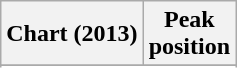<table class="wikitable sortable plainrowheaders">
<tr>
<th>Chart (2013)</th>
<th>Peak<br>position</th>
</tr>
<tr>
</tr>
<tr>
</tr>
<tr>
</tr>
<tr>
</tr>
<tr>
</tr>
<tr>
</tr>
<tr>
</tr>
<tr>
</tr>
<tr>
</tr>
<tr>
</tr>
<tr>
</tr>
<tr>
</tr>
<tr>
</tr>
<tr>
</tr>
</table>
